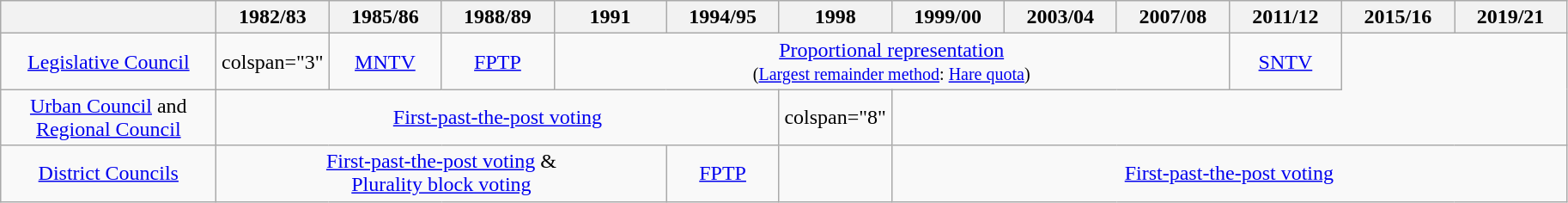<table class="wikitable" style="text-align: center;">
<tr>
<th style=width:10em></th>
<th style=width:5em>1982/83</th>
<th style=width:5em>1985/86</th>
<th style=width:5em>1988/89</th>
<th style=width:5em>1991</th>
<th style=width:5em>1994/95</th>
<th style=width:5em>1998</th>
<th style=width:5em>1999/00</th>
<th style=width:5em>2003/04</th>
<th style=width:5em>2007/08</th>
<th style=width:5em>2011/12</th>
<th style=width:5em>2015/16</th>
<th style=width:5em>2019/21</th>
</tr>
<tr>
<td><a href='#'>Legislative Council</a></td>
<td>colspan="3" </td>
<td><a href='#'>MNTV</a></td>
<td><a href='#'>FPTP</a></td>
<td colspan="6"><a href='#'>Proportional representation</a><br><small>(<a href='#'>Largest remainder method</a>: <a href='#'>Hare quota</a>)</small></td>
<td><a href='#'>SNTV</a></td>
</tr>
<tr>
<td><a href='#'>Urban Council</a> and<br><a href='#'>Regional Council</a></td>
<td colspan="5"><a href='#'>First-past-the-post voting</a></td>
<td>colspan="8" </td>
</tr>
<tr>
<td><a href='#'>District Councils</a></td>
<td colspan="4"><a href='#'>First-past-the-post voting</a> &<br> <a href='#'>Plurality block voting</a></td>
<td><a href='#'>FPTP</a></td>
<td></td>
<td colspan="6"><a href='#'>First-past-the-post voting</a></td>
</tr>
</table>
